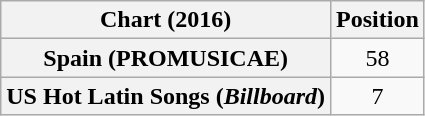<table class="wikitable plainrowheaders" style="text-align:center">
<tr>
<th>Chart (2016)</th>
<th>Position</th>
</tr>
<tr>
<th scope="row">Spain (PROMUSICAE)</th>
<td>58</td>
</tr>
<tr>
<th scope="row">US Hot Latin Songs (<em>Billboard</em>)</th>
<td>7</td>
</tr>
</table>
